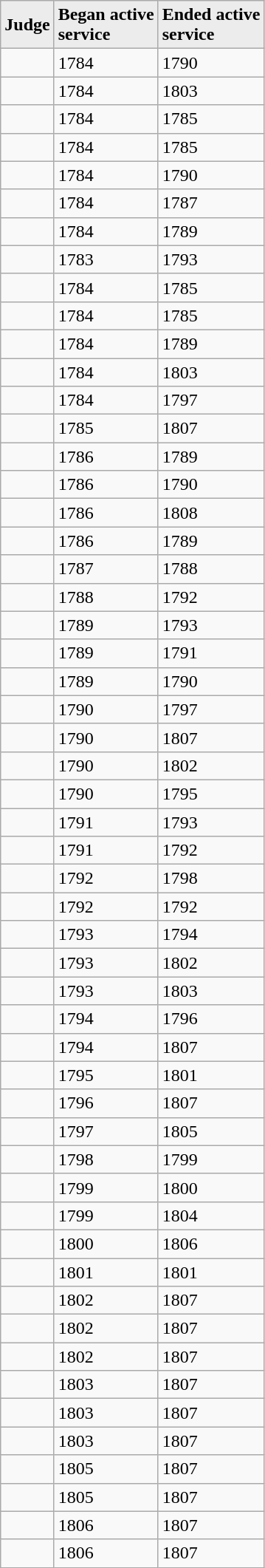<table class="sortable wikitable">
<tr bgcolor="#ececec">
<td><strong>Judge</strong></td>
<td><strong>Began active<br>service</strong></td>
<td><strong>Ended active<br>service</strong></td>
</tr>
<tr>
<td></td>
<td>1784</td>
<td>1790</td>
</tr>
<tr>
<td></td>
<td>1784</td>
<td>1803</td>
</tr>
<tr>
<td></td>
<td>1784</td>
<td>1785</td>
</tr>
<tr>
<td></td>
<td>1784</td>
<td>1785</td>
</tr>
<tr>
<td></td>
<td>1784</td>
<td>1790</td>
</tr>
<tr>
<td></td>
<td>1784</td>
<td>1787</td>
</tr>
<tr>
<td></td>
<td>1784</td>
<td>1789</td>
</tr>
<tr>
<td></td>
<td>1783</td>
<td>1793</td>
</tr>
<tr>
<td></td>
<td>1784</td>
<td>1785</td>
</tr>
<tr>
<td></td>
<td>1784</td>
<td>1785</td>
</tr>
<tr>
<td></td>
<td>1784</td>
<td>1789</td>
</tr>
<tr>
<td></td>
<td>1784</td>
<td>1803</td>
</tr>
<tr>
<td></td>
<td>1784</td>
<td>1797</td>
</tr>
<tr>
<td></td>
<td>1785</td>
<td>1807</td>
</tr>
<tr>
<td></td>
<td>1786</td>
<td>1789</td>
</tr>
<tr>
<td></td>
<td>1786</td>
<td>1790</td>
</tr>
<tr>
<td></td>
<td>1786</td>
<td>1808</td>
</tr>
<tr>
<td></td>
<td>1786</td>
<td>1789</td>
</tr>
<tr>
<td></td>
<td>1787</td>
<td>1788</td>
</tr>
<tr>
<td></td>
<td>1788</td>
<td>1792</td>
</tr>
<tr>
<td></td>
<td>1789</td>
<td>1793</td>
</tr>
<tr>
<td></td>
<td>1789</td>
<td>1791</td>
</tr>
<tr>
<td></td>
<td>1789</td>
<td>1790</td>
</tr>
<tr>
<td></td>
<td>1790</td>
<td>1797</td>
</tr>
<tr>
<td></td>
<td>1790</td>
<td>1807</td>
</tr>
<tr>
<td></td>
<td>1790</td>
<td>1802</td>
</tr>
<tr>
<td></td>
<td>1790</td>
<td>1795</td>
</tr>
<tr>
<td></td>
<td>1791</td>
<td>1793</td>
</tr>
<tr>
<td></td>
<td>1791</td>
<td>1792</td>
</tr>
<tr>
<td></td>
<td>1792</td>
<td>1798</td>
</tr>
<tr>
<td></td>
<td>1792</td>
<td>1792</td>
</tr>
<tr>
<td></td>
<td>1793</td>
<td>1794</td>
</tr>
<tr>
<td></td>
<td>1793</td>
<td>1802</td>
</tr>
<tr>
<td></td>
<td>1793</td>
<td>1803</td>
</tr>
<tr>
<td></td>
<td>1794</td>
<td>1796</td>
</tr>
<tr>
<td></td>
<td>1794</td>
<td>1807</td>
</tr>
<tr>
<td></td>
<td>1795</td>
<td>1801</td>
</tr>
<tr>
<td></td>
<td>1796</td>
<td>1807</td>
</tr>
<tr>
<td></td>
<td>1797</td>
<td>1805</td>
</tr>
<tr>
<td></td>
<td>1798</td>
<td>1799</td>
</tr>
<tr>
<td></td>
<td>1799</td>
<td>1800</td>
</tr>
<tr>
<td></td>
<td>1799</td>
<td>1804</td>
</tr>
<tr>
<td></td>
<td>1800</td>
<td>1806</td>
</tr>
<tr>
<td></td>
<td>1801</td>
<td>1801</td>
</tr>
<tr>
<td></td>
<td>1802</td>
<td>1807</td>
</tr>
<tr>
<td></td>
<td>1802</td>
<td>1807</td>
</tr>
<tr>
<td></td>
<td>1802</td>
<td>1807</td>
</tr>
<tr>
<td></td>
<td>1803</td>
<td>1807</td>
</tr>
<tr>
<td></td>
<td>1803</td>
<td>1807</td>
</tr>
<tr>
<td></td>
<td>1803</td>
<td>1807</td>
</tr>
<tr>
<td></td>
<td>1805</td>
<td>1807</td>
</tr>
<tr>
<td></td>
<td>1805</td>
<td>1807</td>
</tr>
<tr>
<td></td>
<td>1806</td>
<td>1807</td>
</tr>
<tr>
<td></td>
<td>1806</td>
<td>1807</td>
</tr>
</table>
